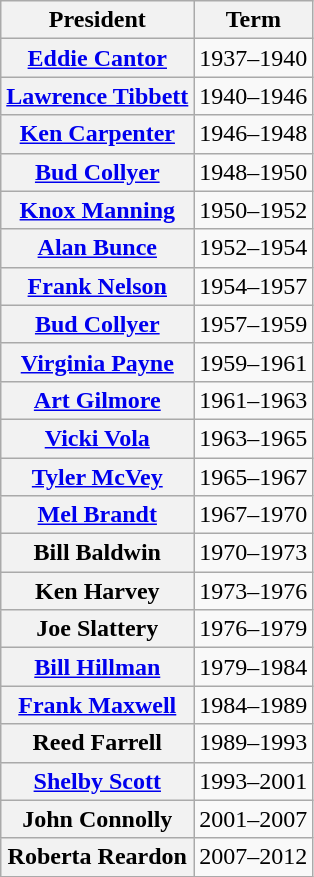<table class="wikitable plainrowheaders">
<tr>
<th scope="col">President</th>
<th scope="col">Term</th>
</tr>
<tr>
<th scope="row"><a href='#'>Eddie Cantor</a></th>
<td>1937–1940</td>
</tr>
<tr>
<th scope="row"><a href='#'>Lawrence Tibbett</a></th>
<td>1940–1946</td>
</tr>
<tr>
<th scope="row"><a href='#'>Ken Carpenter</a></th>
<td>1946–1948</td>
</tr>
<tr>
<th scope="row"><a href='#'>Bud Collyer</a></th>
<td>1948–1950</td>
</tr>
<tr>
<th scope="row"><a href='#'>Knox Manning</a></th>
<td>1950–1952</td>
</tr>
<tr>
<th scope="row"><a href='#'>Alan Bunce</a></th>
<td>1952–1954</td>
</tr>
<tr>
<th scope="row"><a href='#'>Frank Nelson</a></th>
<td>1954–1957</td>
</tr>
<tr>
<th scope="row"><a href='#'>Bud Collyer</a></th>
<td>1957–1959</td>
</tr>
<tr>
<th scope="row"><a href='#'>Virginia Payne</a></th>
<td>1959–1961</td>
</tr>
<tr>
<th scope="row"><a href='#'>Art Gilmore</a></th>
<td>1961–1963</td>
</tr>
<tr>
<th scope="row"><a href='#'>Vicki Vola</a></th>
<td>1963–1965</td>
</tr>
<tr>
<th scope="row"><a href='#'>Tyler McVey</a></th>
<td>1965–1967</td>
</tr>
<tr>
<th scope="row"><a href='#'>Mel Brandt</a></th>
<td>1967–1970</td>
</tr>
<tr>
<th scope="row">Bill Baldwin</th>
<td>1970–1973</td>
</tr>
<tr>
<th scope="row">Ken Harvey</th>
<td>1973–1976</td>
</tr>
<tr>
<th scope="row">Joe Slattery</th>
<td>1976–1979</td>
</tr>
<tr>
<th scope="row"><a href='#'>Bill Hillman</a></th>
<td>1979–1984</td>
</tr>
<tr>
<th scope="row"><a href='#'>Frank Maxwell</a></th>
<td>1984–1989</td>
</tr>
<tr>
<th scope="row">Reed Farrell</th>
<td>1989–1993</td>
</tr>
<tr>
<th scope="row"><a href='#'>Shelby Scott</a></th>
<td>1993–2001</td>
</tr>
<tr>
<th scope="row">John Connolly</th>
<td>2001–2007</td>
</tr>
<tr>
<th scope="row">Roberta Reardon</th>
<td>2007–2012</td>
</tr>
</table>
